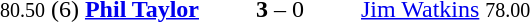<table style="text-align:center">
<tr>
<th width=223></th>
<th width=100></th>
<th width=223></th>
</tr>
<tr>
<td align=right><small>80.50</small> (6) <strong><a href='#'>Phil Taylor</a></strong> </td>
<td><strong>3</strong> – 0</td>
<td align=left> <a href='#'>Jim Watkins</a> <small>78.00</small></td>
</tr>
</table>
